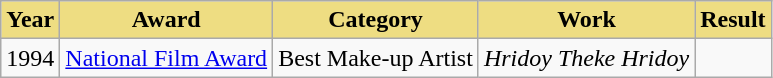<table class="wikitable">
<tr>
<th style="background:#EEDD82;">Year</th>
<th style="background:#EEDD82;">Award</th>
<th style="background:#EEDD82;">Category</th>
<th style="background:#EEDD82;">Work</th>
<th style="background:#EEDD82;">Result</th>
</tr>
<tr>
<td>1994</td>
<td><a href='#'>National Film Award</a></td>
<td>Best Make-up Artist</td>
<td><em>Hridoy Theke Hridoy</em></td>
<td></td>
</tr>
</table>
